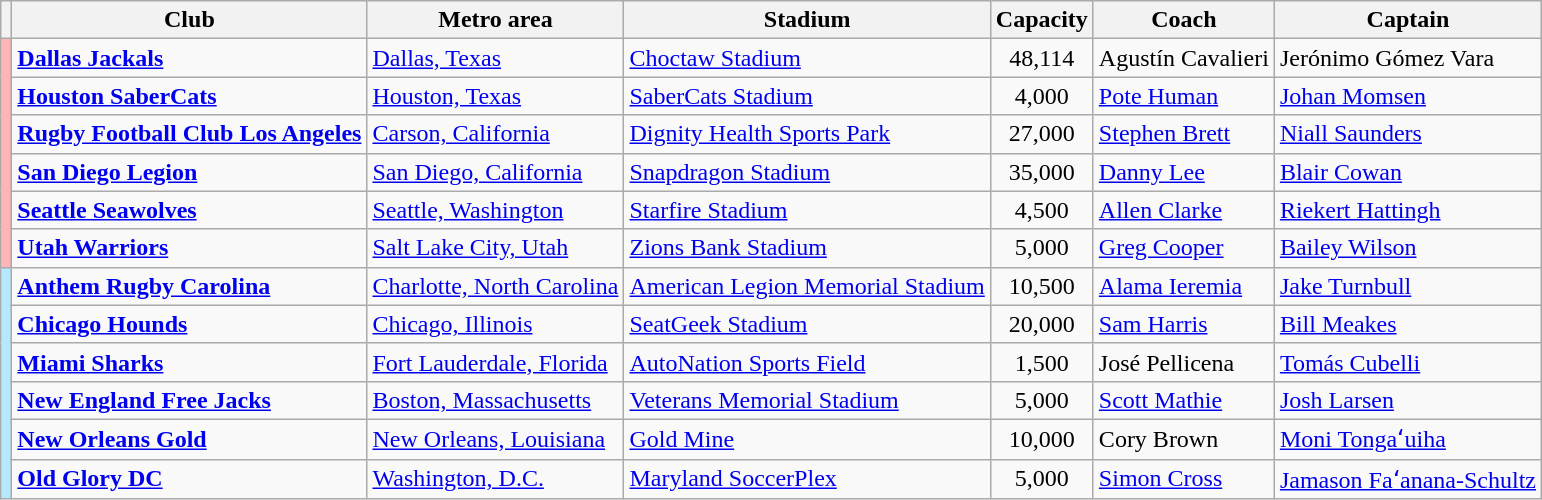<table class="wikitable sortable">
<tr>
<th></th>
<th>Club</th>
<th>Metro area</th>
<th>Stadium</th>
<th>Capacity</th>
<th>Coach</th>
<th>Captain</th>
</tr>
<tr>
<td rowspan="6" align=center style="background:#fdb5b5"></td>
<td><strong><a href='#'>Dallas Jackals</a></strong></td>
<td><a href='#'>Dallas, Texas</a></td>
<td><a href='#'>Choctaw Stadium</a></td>
<td align=center>48,114</td>
<td> Agustín Cavalieri</td>
<td> Jerónimo Gómez Vara</td>
</tr>
<tr>
<td><strong><a href='#'>Houston SaberCats</a></strong></td>
<td><a href='#'>Houston, Texas</a></td>
<td><a href='#'>SaberCats Stadium</a></td>
<td align=center>4,000</td>
<td> <a href='#'>Pote Human</a></td>
<td> <a href='#'>Johan Momsen</a></td>
</tr>
<tr>
<td><strong><a href='#'>Rugby Football Club Los Angeles</a></strong></td>
<td><a href='#'>Carson, California</a></td>
<td><a href='#'>Dignity Health Sports Park</a></td>
<td align=center>27,000</td>
<td> <a href='#'>Stephen Brett</a></td>
<td> <a href='#'>Niall Saunders</a></td>
</tr>
<tr>
<td><strong><a href='#'>San Diego Legion</a></strong></td>
<td><a href='#'>San Diego, California</a></td>
<td><a href='#'>Snapdragon Stadium</a></td>
<td style="text-align:center;">35,000</td>
<td> <a href='#'>Danny Lee</a></td>
<td> <a href='#'>Blair Cowan</a></td>
</tr>
<tr>
<td><strong><a href='#'>Seattle Seawolves</a></strong></td>
<td><a href='#'>Seattle, Washington</a></td>
<td><a href='#'>Starfire Stadium</a></td>
<td style="text-align:center;">4,500</td>
<td> <a href='#'>Allen Clarke</a></td>
<td> <a href='#'>Riekert Hattingh</a></td>
</tr>
<tr>
<td><strong><a href='#'>Utah Warriors</a></strong></td>
<td><a href='#'>Salt Lake City, Utah</a></td>
<td><a href='#'>Zions Bank Stadium</a></td>
<td style="text-align:center;">5,000</td>
<td> <a href='#'>Greg Cooper</a></td>
<td> <a href='#'>Bailey Wilson</a></td>
</tr>
<tr>
<td rowspan="6" align=center style="background:#b5e9fd"></td>
<td><strong><a href='#'>Anthem Rugby Carolina</a></strong></td>
<td><a href='#'>Charlotte, North Carolina</a></td>
<td><a href='#'>American Legion Memorial Stadium</a></td>
<td align=center>10,500</td>
<td> <a href='#'>Alama Ieremia</a></td>
<td> <a href='#'>Jake Turnbull</a></td>
</tr>
<tr>
<td><strong><a href='#'>Chicago Hounds</a></strong></td>
<td><a href='#'>Chicago, Illinois</a></td>
<td><a href='#'>SeatGeek Stadium</a></td>
<td align=center>20,000</td>
<td> <a href='#'>Sam Harris</a></td>
<td> <a href='#'>Bill Meakes</a></td>
</tr>
<tr>
<td><strong><a href='#'>Miami Sharks</a></strong></td>
<td><a href='#'>Fort Lauderdale, Florida</a></td>
<td><a href='#'>AutoNation Sports Field</a></td>
<td align=center>1,500</td>
<td> José Pellicena</td>
<td> <a href='#'>Tomás Cubelli</a></td>
</tr>
<tr>
<td><strong><a href='#'>New England Free Jacks</a></strong></td>
<td><a href='#'>Boston, Massachusetts</a></td>
<td><a href='#'>Veterans Memorial Stadium</a></td>
<td align=center>5,000</td>
<td> <a href='#'>Scott Mathie</a></td>
<td> <a href='#'>Josh Larsen</a></td>
</tr>
<tr>
<td><strong><a href='#'>New Orleans Gold</a></strong></td>
<td><a href='#'>New Orleans, Louisiana</a></td>
<td style="padding-right:2px;"><a href='#'>Gold Mine</a></td>
<td align=center>10,000</td>
<td> Cory Brown</td>
<td> <a href='#'>Moni Tongaʻuiha</a></td>
</tr>
<tr>
<td><strong><a href='#'>Old Glory DC</a></strong></td>
<td><a href='#'>Washington, D.C.</a></td>
<td><a href='#'>Maryland SoccerPlex</a></td>
<td align=center>5,000</td>
<td> <a href='#'>Simon Cross</a></td>
<td> <a href='#'>Jamason Faʻanana-Schultz</a></td>
</tr>
</table>
